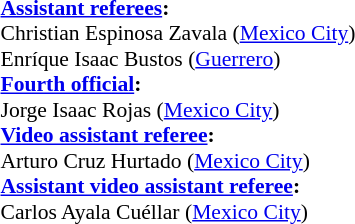<table width=50% style="font-size: 90%">
<tr>
<td><br><strong><a href='#'>Assistant referees</a>:</strong>
<br>Christian Espinosa Zavala (<a href='#'>Mexico City</a>)
<br>Enríque Isaac Bustos (<a href='#'>Guerrero</a>)
<br><strong><a href='#'>Fourth official</a>:</strong>
<br>Jorge Isaac Rojas (<a href='#'>Mexico City</a>)
<br><strong><a href='#'>Video assistant referee</a>:</strong>
<br>Arturo Cruz Hurtado (<a href='#'>Mexico City</a>)
<br><strong><a href='#'>Assistant video assistant referee</a>:</strong>
<br>Carlos Ayala Cuéllar (<a href='#'>Mexico City</a>)</td>
</tr>
</table>
